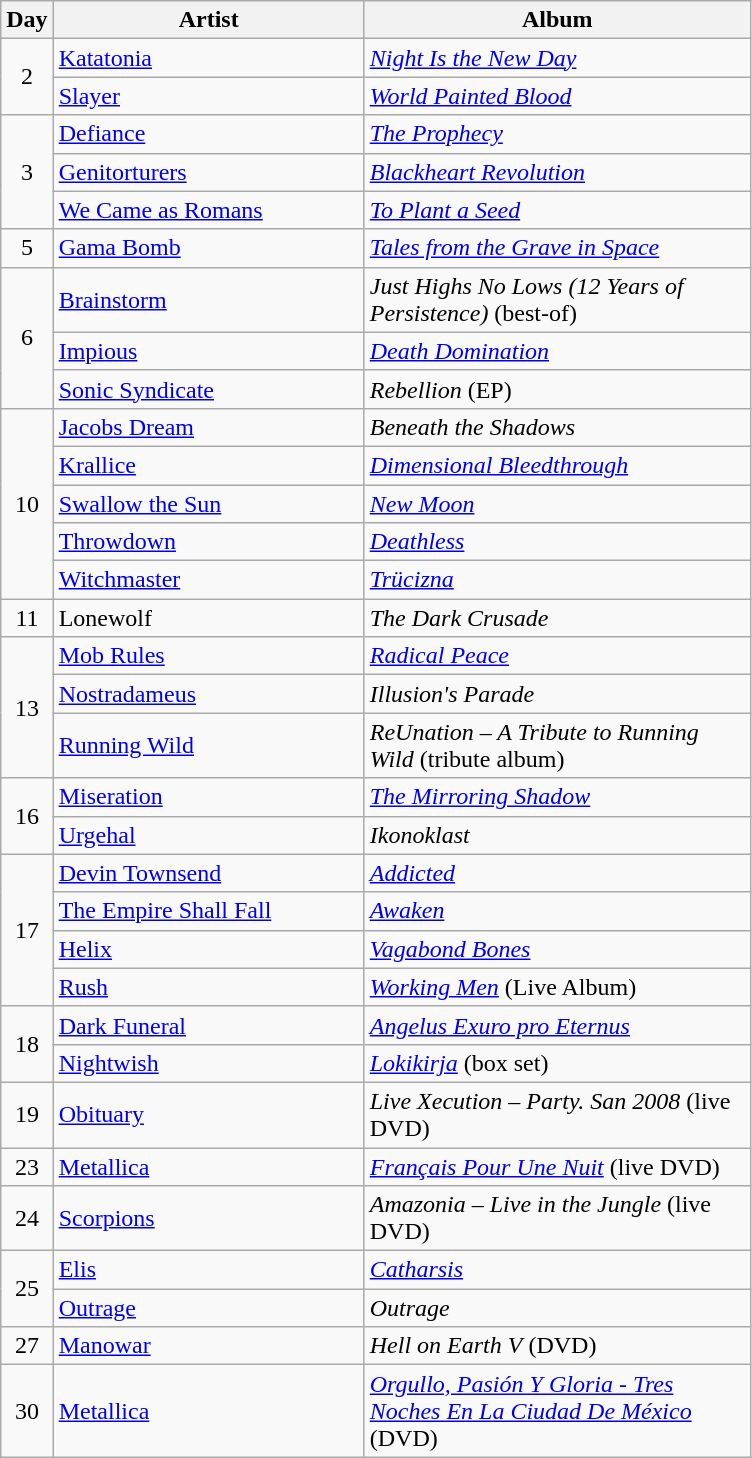<table class="wikitable">
<tr>
<th>Day</th>
<th style="width:200px;">Artist</th>
<th style="width:250px;">Album</th>
</tr>
<tr>
<td style="text-align:center;" rowspan="2">2</td>
<td><a href='#'>Katatonia</a></td>
<td><em><a href='#'>Night Is the New Day</a></em></td>
</tr>
<tr>
<td><a href='#'>Slayer</a></td>
<td><em><a href='#'>World Painted Blood</a></em></td>
</tr>
<tr>
<td style="text-align:center;" rowspan="3">3</td>
<td><a href='#'>Defiance</a></td>
<td><em><a href='#'>The Prophecy</a></em></td>
</tr>
<tr>
<td><a href='#'>Genitorturers</a></td>
<td><em><a href='#'>Blackheart Revolution</a></em></td>
</tr>
<tr>
<td><a href='#'>We Came as Romans</a></td>
<td><em><a href='#'>To Plant a Seed</a></em></td>
</tr>
<tr>
<td style="text-align:center;">5</td>
<td><a href='#'>Gama Bomb</a></td>
<td><em><a href='#'>Tales from the Grave in Space</a></em></td>
</tr>
<tr>
<td style="text-align:center;" rowspan="3">6</td>
<td><a href='#'>Brainstorm</a></td>
<td><em>Just Highs No Lows (12 Years of Persistence)</em> (best-of)</td>
</tr>
<tr>
<td><a href='#'>Impious</a></td>
<td><em><a href='#'>Death Domination</a></em></td>
</tr>
<tr>
<td><a href='#'>Sonic Syndicate</a></td>
<td><em>Rebellion</em> (EP)</td>
</tr>
<tr>
<td style="text-align:center;" rowspan="5">10</td>
<td><a href='#'>Jacobs Dream</a></td>
<td><em>Beneath the Shadows</em></td>
</tr>
<tr>
<td><a href='#'>Krallice</a></td>
<td><em><a href='#'>Dimensional Bleedthrough</a></em></td>
</tr>
<tr>
<td><a href='#'>Swallow the Sun</a></td>
<td><em><a href='#'>New Moon</a></em></td>
</tr>
<tr>
<td><a href='#'>Throwdown</a></td>
<td><em><a href='#'>Deathless</a></em></td>
</tr>
<tr>
<td><a href='#'>Witchmaster</a></td>
<td><em><a href='#'>Trücizna</a></em></td>
</tr>
<tr>
<td style="text-align:center;">11</td>
<td>Lonewolf</td>
<td><em>The Dark Crusade</em></td>
</tr>
<tr>
<td style="text-align:center;" rowspan="3">13</td>
<td><a href='#'>Mob Rules</a></td>
<td><em><a href='#'>Radical Peace</a></em></td>
</tr>
<tr>
<td><a href='#'>Nostradameus</a></td>
<td><em>Illusion's Parade</em></td>
</tr>
<tr>
<td><a href='#'>Running Wild</a></td>
<td><em>ReUnation – A Tribute to Running Wild</em> (tribute album)</td>
</tr>
<tr>
<td style="text-align:center;" rowspan="2">16</td>
<td><a href='#'>Miseration</a></td>
<td><em><a href='#'>The Mirroring Shadow</a></em></td>
</tr>
<tr>
<td><a href='#'>Urgehal</a></td>
<td><em>Ikonoklast</em></td>
</tr>
<tr>
<td style="text-align:center;" rowspan="4">17</td>
<td><a href='#'>Devin Townsend</a></td>
<td><em><a href='#'>Addicted</a></em></td>
</tr>
<tr>
<td><a href='#'>The Empire Shall Fall</a></td>
<td><em><a href='#'>Awaken</a></em></td>
</tr>
<tr>
<td><a href='#'>Helix</a></td>
<td><em><a href='#'>Vagabond Bones</a></em></td>
</tr>
<tr>
<td><a href='#'>Rush</a></td>
<td><em><a href='#'>Working Men</a></em> (Live Album)</td>
</tr>
<tr>
<td style="text-align:center;" rowspan="2">18</td>
<td><a href='#'>Dark Funeral</a></td>
<td><em><a href='#'>Angelus Exuro pro Eternus</a></em></td>
</tr>
<tr>
<td><a href='#'>Nightwish</a></td>
<td><em><a href='#'>Lokikirja</a></em> (box set)</td>
</tr>
<tr>
<td style="text-align:center;">19</td>
<td><a href='#'>Obituary</a></td>
<td><em>Live Xecution – Party. San 2008</em> (live DVD)</td>
</tr>
<tr>
<td style="text-align:center;">23</td>
<td><a href='#'>Metallica</a></td>
<td><em><a href='#'>Français Pour Une Nuit</a></em> (live DVD)</td>
</tr>
<tr>
<td style="text-align:center;">24</td>
<td><a href='#'>Scorpions</a></td>
<td><em>Amazonia – Live in the Jungle</em> (live DVD)</td>
</tr>
<tr>
<td style="text-align:center;" rowspan="2">25</td>
<td><a href='#'>Elis</a></td>
<td><em><a href='#'>Catharsis</a></em></td>
</tr>
<tr>
<td><a href='#'>Outrage</a></td>
<td><em>Outrage</em></td>
</tr>
<tr>
<td style="text-align:center;">27</td>
<td><a href='#'>Manowar</a></td>
<td><em>Hell on Earth V</em> (DVD)</td>
</tr>
<tr>
<td style="text-align:center;">30</td>
<td><a href='#'>Metallica</a></td>
<td><em><a href='#'>Orgullo, Pasión Y Gloria - Tres Noches En La Ciudad De México</a></em> (DVD)</td>
</tr>
</table>
